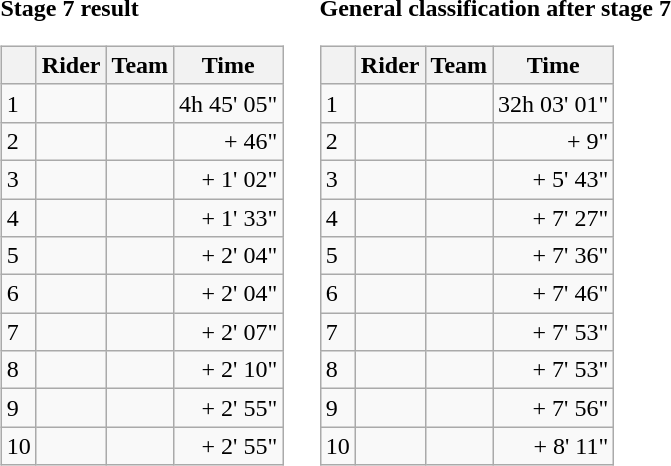<table>
<tr>
<td><strong>Stage 7 result</strong><br><table class="wikitable">
<tr>
<th></th>
<th>Rider</th>
<th>Team</th>
<th>Time</th>
</tr>
<tr>
<td>1</td>
<td></td>
<td></td>
<td align=right>4h 45' 05"</td>
</tr>
<tr>
<td>2</td>
<td></td>
<td></td>
<td align=right>+ 46"</td>
</tr>
<tr>
<td>3</td>
<td> </td>
<td></td>
<td align=right>+ 1' 02"</td>
</tr>
<tr>
<td>4</td>
<td></td>
<td></td>
<td align=right>+ 1' 33"</td>
</tr>
<tr>
<td>5</td>
<td></td>
<td></td>
<td align=right>+ 2' 04"</td>
</tr>
<tr>
<td>6</td>
<td></td>
<td></td>
<td align=right>+ 2' 04"</td>
</tr>
<tr>
<td>7</td>
<td></td>
<td></td>
<td align=right>+ 2' 07"</td>
</tr>
<tr>
<td>8</td>
<td></td>
<td></td>
<td align=right>+ 2' 10"</td>
</tr>
<tr>
<td>9</td>
<td></td>
<td></td>
<td align=right>+ 2' 55"</td>
</tr>
<tr>
<td>10</td>
<td></td>
<td></td>
<td align=right>+ 2' 55"</td>
</tr>
</table>
</td>
<td></td>
<td><strong>General classification after stage 7</strong><br><table class="wikitable">
<tr>
<th></th>
<th>Rider</th>
<th>Team</th>
<th>Time</th>
</tr>
<tr>
<td>1</td>
<td> </td>
<td></td>
<td align="right">32h 03' 01"</td>
</tr>
<tr>
<td>2</td>
<td></td>
<td></td>
<td align="right">+ 9"</td>
</tr>
<tr>
<td>3</td>
<td></td>
<td></td>
<td align="right">+ 5' 43"</td>
</tr>
<tr>
<td>4</td>
<td></td>
<td></td>
<td align="right">+ 7' 27"</td>
</tr>
<tr>
<td>5</td>
<td> </td>
<td></td>
<td align="right">+ 7' 36"</td>
</tr>
<tr>
<td>6</td>
<td></td>
<td></td>
<td align="right">+ 7' 46"</td>
</tr>
<tr>
<td>7</td>
<td></td>
<td></td>
<td align="right">+ 7' 53"</td>
</tr>
<tr>
<td>8</td>
<td></td>
<td></td>
<td align="right">+ 7' 53"</td>
</tr>
<tr>
<td>9</td>
<td></td>
<td></td>
<td align="right">+ 7' 56"</td>
</tr>
<tr>
<td>10</td>
<td></td>
<td></td>
<td align="right">+ 8' 11"</td>
</tr>
</table>
</td>
</tr>
</table>
